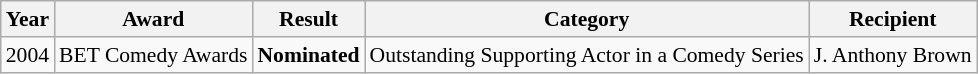<table class="wikitable" style="font-size: 90%;">
<tr>
<th>Year</th>
<th>Award</th>
<th>Result</th>
<th>Category</th>
<th>Recipient</th>
</tr>
<tr>
<td>2004</td>
<td>BET Comedy Awards</td>
<td><strong>Nominated</strong></td>
<td>Outstanding Supporting Actor in a Comedy Series</td>
<td>J. Anthony Brown</td>
</tr>
</table>
